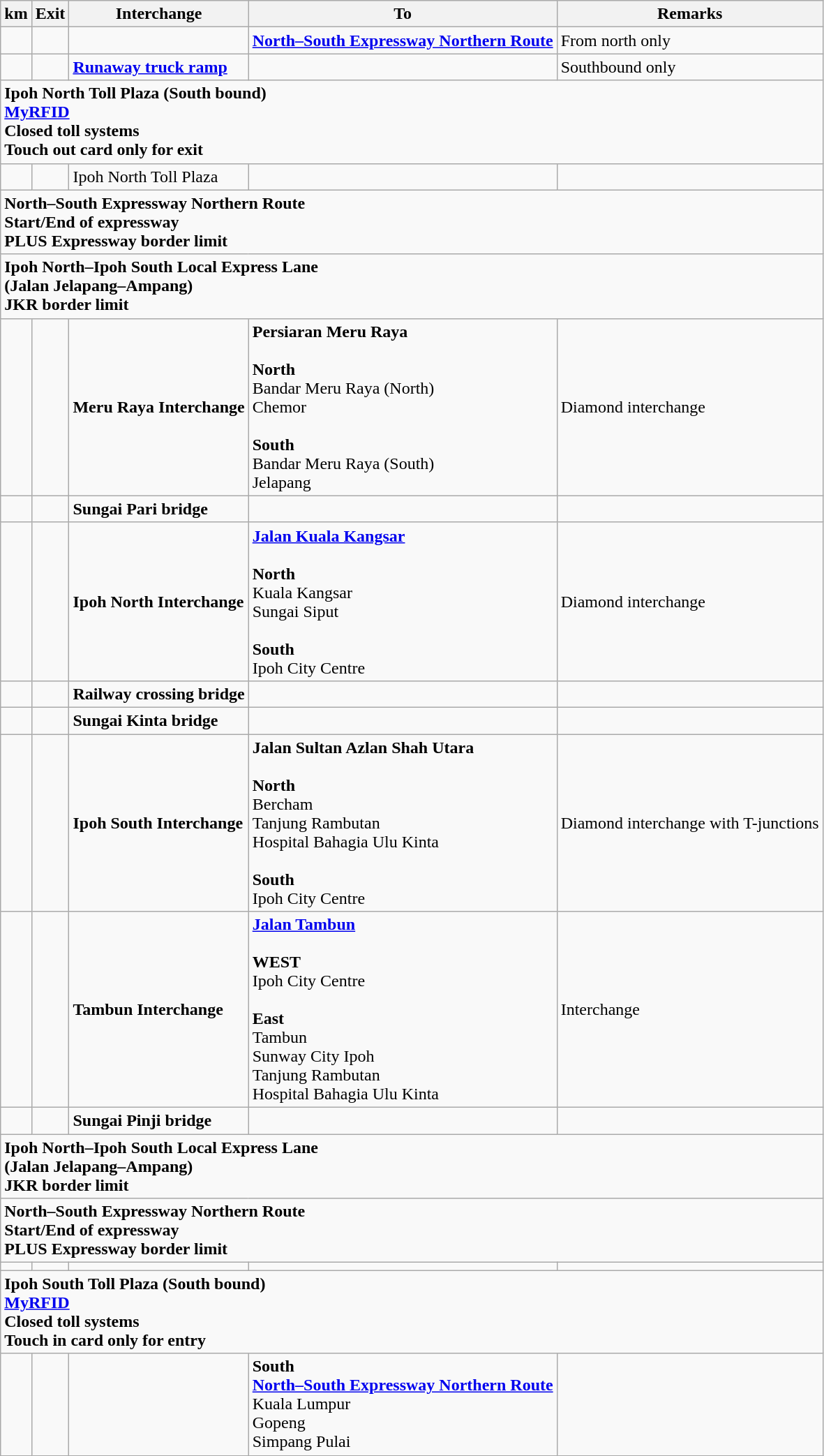<table class="wikitable">
<tr>
<th>km</th>
<th>Exit</th>
<th>Interchange</th>
<th>To</th>
<th>Remarks</th>
</tr>
<tr>
<td></td>
<td></td>
<td></td>
<td>  <strong><a href='#'>North–South Expressway Northern Route</a></strong></td>
<td>From north only</td>
</tr>
<tr>
<td></td>
<td></td>
<td><strong><a href='#'>Runaway truck ramp</a></strong></td>
<td></td>
<td>Southbound only</td>
</tr>
<tr>
<td style="width:600px" colspan="6" style="text-align:center; background:green;"><strong><span>Ipoh North Toll Plaza (South bound)<br> <a href='#'><span>My</span><span>RFID</span></a>  <br>Closed toll systems<br>Touch out card only for exit</span></strong></td>
</tr>
<tr>
<td></td>
<td></td>
<td> Ipoh North Toll Plaza</td>
<td>   </td>
<td></td>
</tr>
<tr>
<td style="width:600px" colspan="6" style="text-align:center; background:green;"><strong><span>  North–South Expressway Northern Route<br>Start/End of expressway<br>PLUS Expressway border limit</span></strong></td>
</tr>
<tr>
<td style="width:600px" colspan="6" style="text-align:center; background:blue;"><strong><span> Ipoh North–Ipoh South Local Express Lane<br>(Jalan Jelapang–Ampang)<br>JKR border limit</span></strong></td>
</tr>
<tr>
<td></td>
<td></td>
<td><strong>Meru Raya Interchange</strong></td>
<td><strong>Persiaran Meru Raya</strong><br><br><strong>North</strong><br>Bandar Meru Raya (North)<br>Chemor<br><br><strong>South</strong><br>Bandar Meru Raya (South)<br>Jelapang</td>
<td>Diamond interchange</td>
</tr>
<tr>
<td></td>
<td></td>
<td><strong>Sungai Pari bridge</strong></td>
<td></td>
<td></td>
</tr>
<tr>
<td></td>
<td></td>
<td><strong>Ipoh North Interchange</strong></td>
<td> <strong><a href='#'>Jalan Kuala Kangsar</a></strong><br><br><strong>North </strong><br> Kuala Kangsar<br> Sungai Siput<br><br><strong>South</strong><br> Ipoh City Centre</td>
<td>Diamond interchange</td>
</tr>
<tr>
<td></td>
<td></td>
<td><strong>Railway crossing bridge</strong></td>
<td></td>
<td></td>
</tr>
<tr>
<td></td>
<td></td>
<td><strong>Sungai Kinta bridge</strong></td>
<td></td>
<td></td>
</tr>
<tr>
<td></td>
<td></td>
<td><strong>Ipoh South Interchange</strong></td>
<td><strong>Jalan Sultan Azlan Shah Utara</strong><br><br><strong>North </strong><br>Bercham<br>Tanjung Rambutan<br>Hospital Bahagia Ulu Kinta <br><br><strong>South</strong><br>Ipoh City Centre</td>
<td>Diamond interchange with T-junctions</td>
</tr>
<tr>
<td></td>
<td></td>
<td><strong>Tambun Interchange</strong></td>
<td> <strong><a href='#'>Jalan Tambun</a></strong><br><br><strong>WEST</strong><br>Ipoh City Centre<br><br><strong>East</strong><br>Tambun<br>Sunway City Ipoh<br>Tanjung Rambutan<br>Hospital Bahagia Ulu Kinta </td>
<td>Interchange</td>
</tr>
<tr>
<td></td>
<td></td>
<td><strong>Sungai Pinji bridge</strong></td>
<td></td>
<td></td>
</tr>
<tr>
<td style="width:600px" colspan="6" style="text-align:center; background:blue;"><strong><span> Ipoh North–Ipoh South Local Express Lane<br>(Jalan Jelapang–Ampang)<br>JKR border limit</span></strong></td>
</tr>
<tr>
<td style="width:600px" colspan="6" style="text-align:center; background:green;"><strong><span>  North–South Expressway Northern Route<br>Start/End of expressway<br>PLUS Expressway border limit</span></strong></td>
</tr>
<tr>
<td></td>
<td></td>
<td></td>
<td></td>
<td></td>
</tr>
<tr>
<td style="width:600px" colspan="6" style="text-align:center; background:green;"><strong><span>Ipoh South Toll Plaza (South bound)<br> <a href='#'><span>My</span><span>RFID</span></a>  <br>Closed toll systems<br>Touch in card only for entry</span></strong></td>
</tr>
<tr>
<td></td>
<td></td>
<td></td>
<td><strong>South</strong><br>  <strong><a href='#'>North–South Expressway Northern Route</a></strong><br>Kuala Lumpur<br>Gopeng<br>Simpang Pulai</td>
<td></td>
</tr>
</table>
